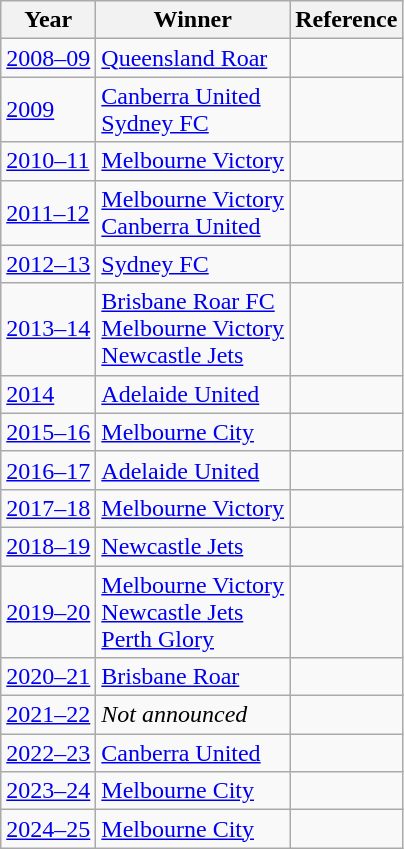<table class="wikitable">
<tr>
<th>Year</th>
<th>Winner</th>
<th>Reference</th>
</tr>
<tr>
<td><a href='#'>2008–09</a></td>
<td><a href='#'>Queensland Roar</a></td>
<td></td>
</tr>
<tr>
<td><a href='#'>2009</a></td>
<td><a href='#'>Canberra United</a> <br><a href='#'>Sydney FC</a></td>
<td></td>
</tr>
<tr>
<td><a href='#'>2010–11</a></td>
<td><a href='#'>Melbourne Victory</a></td>
<td></td>
</tr>
<tr>
<td><a href='#'>2011–12</a></td>
<td><a href='#'>Melbourne Victory</a> <br><a href='#'>Canberra United</a></td>
<td></td>
</tr>
<tr>
<td><a href='#'>2012–13</a></td>
<td><a href='#'>Sydney FC</a></td>
<td></td>
</tr>
<tr>
<td><a href='#'>2013–14</a></td>
<td><a href='#'>Brisbane Roar FC</a> <br><a href='#'>Melbourne Victory</a> <br><a href='#'>Newcastle Jets</a></td>
<td></td>
</tr>
<tr>
<td><a href='#'>2014</a></td>
<td><a href='#'>Adelaide United</a></td>
<td></td>
</tr>
<tr>
<td><a href='#'>2015–16</a></td>
<td><a href='#'>Melbourne City</a></td>
<td></td>
</tr>
<tr>
<td><a href='#'>2016–17</a></td>
<td><a href='#'>Adelaide United</a></td>
<td></td>
</tr>
<tr>
<td><a href='#'>2017–18</a></td>
<td><a href='#'>Melbourne Victory</a></td>
<td></td>
</tr>
<tr>
<td><a href='#'>2018–19</a></td>
<td><a href='#'>Newcastle Jets</a></td>
<td></td>
</tr>
<tr>
<td><a href='#'>2019–20</a></td>
<td><a href='#'>Melbourne Victory</a> <br><a href='#'>Newcastle Jets</a> <br><a href='#'>Perth Glory</a></td>
<td></td>
</tr>
<tr>
<td><a href='#'>2020–21</a></td>
<td><a href='#'>Brisbane Roar</a></td>
<td></td>
</tr>
<tr>
<td><a href='#'>2021–22</a></td>
<td><em>Not announced</em></td>
<td></td>
</tr>
<tr>
<td><a href='#'>2022–23</a></td>
<td><a href='#'>Canberra United</a></td>
<td></td>
</tr>
<tr>
<td><a href='#'>2023–24</a></td>
<td><a href='#'>Melbourne City</a></td>
<td></td>
</tr>
<tr>
<td><a href='#'>2024–25</a></td>
<td><a href='#'>Melbourne City</a></td>
<td></td>
</tr>
</table>
